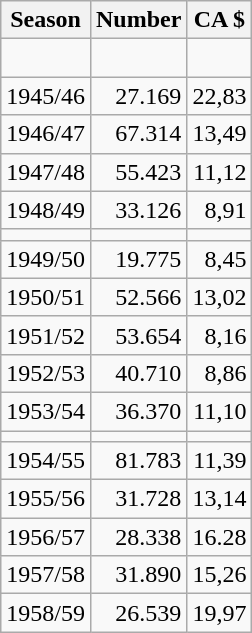<table class="wikitable" style="text-align:right">
<tr>
<th>Season</th>
<th>Number</th>
<th>CA $</th>
</tr>
<tr>
<td> </td>
<td></td>
<td></td>
</tr>
<tr>
<td>1945/46</td>
<td>27.169</td>
<td>22,83</td>
</tr>
<tr>
<td>1946/47</td>
<td>67.314</td>
<td>13,49</td>
</tr>
<tr>
<td>1947/48</td>
<td>55.423</td>
<td>11,12</td>
</tr>
<tr>
<td>1948/49</td>
<td>33.126</td>
<td>8,91</td>
</tr>
<tr>
<td></td>
<td></td>
<td></td>
</tr>
<tr>
<td>1949/50</td>
<td>19.775</td>
<td>8,45</td>
</tr>
<tr>
<td>1950/51</td>
<td>52.566</td>
<td>13,02</td>
</tr>
<tr>
<td>1951/52</td>
<td>53.654</td>
<td>8,16</td>
</tr>
<tr>
<td>1952/53</td>
<td>40.710</td>
<td>8,86</td>
</tr>
<tr>
<td>1953/54</td>
<td>36.370</td>
<td>11,10</td>
</tr>
<tr>
<td></td>
<td></td>
<td></td>
</tr>
<tr>
<td>1954/55</td>
<td>81.783</td>
<td>11,39</td>
</tr>
<tr>
<td>1955/56</td>
<td>31.728</td>
<td>13,14</td>
</tr>
<tr>
<td>1956/57</td>
<td>28.338</td>
<td>16.28</td>
</tr>
<tr>
<td>1957/58</td>
<td>31.890</td>
<td>15,26</td>
</tr>
<tr>
<td>1958/59</td>
<td>26.539</td>
<td>19,97</td>
</tr>
</table>
